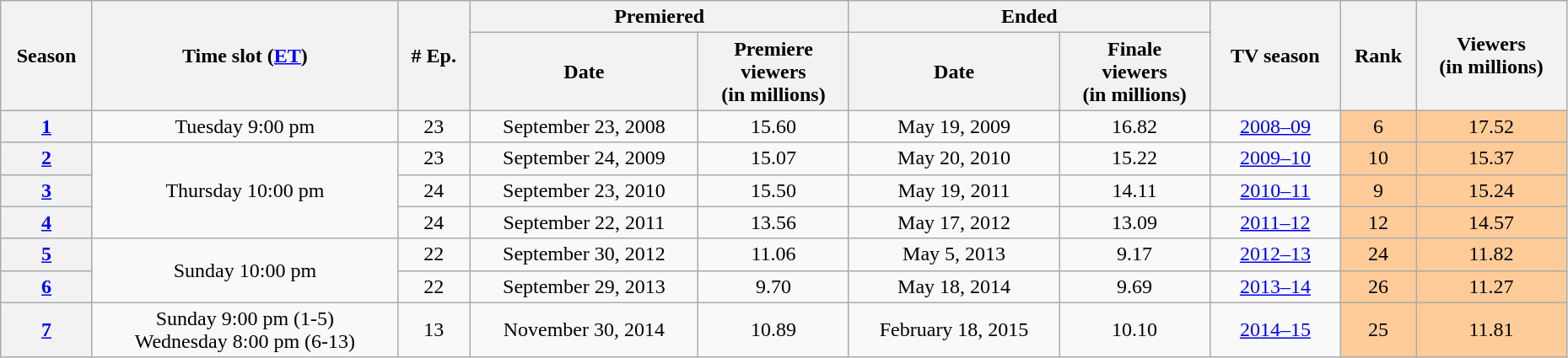<table class="wikitable" width="98%" style="text-align:center">
<tr>
<th scope="col" rowspan="2">Season</th>
<th scope="col" rowspan="2">Time slot (<a href='#'>ET</a>)</th>
<th scope="col" rowspan="2"># Ep.</th>
<th scope="col" colspan="2">Premiered</th>
<th scope="col" colspan="2">Ended</th>
<th scope="col" rowspan="2">TV season</th>
<th scope="col" background:#ffdead;" rowspan="2">Rank</th>
<th scope="col" background:#ffdead;" rowspan="2">Viewers<br>(in millions)</th>
</tr>
<tr>
<th scope="col">Date</th>
<th scope="col">Premiere<br>viewers<br>(in millions)</th>
<th scope="col">Date</th>
<th scope="col">Finale<br>viewers<br>(in millions)</th>
</tr>
<tr>
<th scope="row"><a href='#'>1</a></th>
<td>Tuesday 9:00 pm</td>
<td>23</td>
<td>September 23, 2008</td>
<td>15.60</td>
<td>May 19, 2009</td>
<td>16.82</td>
<td><a href='#'>2008–09</a></td>
<td style="background:#fc9;">6</td>
<td style="background:#fc9;">17.52</td>
</tr>
<tr>
<th scope="row"><a href='#'>2</a></th>
<td rowspan=3>Thursday 10:00 pm</td>
<td>23</td>
<td>September 24, 2009</td>
<td>15.07</td>
<td>May 20, 2010</td>
<td>15.22</td>
<td><a href='#'>2009–10</a></td>
<td style="background:#fc9;">10</td>
<td style="background:#fc9;">15.37</td>
</tr>
<tr>
<th scope="row"><a href='#'>3</a></th>
<td>24</td>
<td>September 23, 2010</td>
<td>15.50</td>
<td>May 19, 2011</td>
<td>14.11</td>
<td><a href='#'>2010–11</a></td>
<td style="background:#fc9;">9</td>
<td style="background:#fc9;">15.24</td>
</tr>
<tr>
<th scope="row"><a href='#'>4</a></th>
<td>24</td>
<td>September 22, 2011</td>
<td>13.56</td>
<td>May 17, 2012</td>
<td>13.09</td>
<td><a href='#'>2011–12</a></td>
<td style="background:#fc9;">12</td>
<td style="background:#fc9;">14.57</td>
</tr>
<tr>
<th scope="row"><a href='#'>5</a></th>
<td rowspan=2>Sunday 10:00 pm</td>
<td>22</td>
<td>September 30, 2012</td>
<td>11.06</td>
<td>May 5, 2013</td>
<td>9.17</td>
<td><a href='#'>2012–13</a></td>
<td style="background:#fc9;">24</td>
<td style="background:#fc9;">11.82</td>
</tr>
<tr>
<th scope="row"><a href='#'>6</a></th>
<td>22</td>
<td>September 29, 2013</td>
<td>9.70</td>
<td>May 18, 2014</td>
<td>9.69</td>
<td><a href='#'>2013–14</a></td>
<td style="background:#fc9;">26</td>
<td style="background:#fc9;">11.27</td>
</tr>
<tr>
<th scope="row"><a href='#'>7</a></th>
<td>Sunday 9:00 pm (1-5)<br> Wednesday 8:00 pm (6-13)</td>
<td>13</td>
<td>November 30, 2014</td>
<td>10.89</td>
<td>February 18, 2015</td>
<td>10.10</td>
<td><a href='#'>2014–15</a></td>
<td style="background:#fc9;">25</td>
<td style="background:#fc9;">11.81</td>
</tr>
</table>
